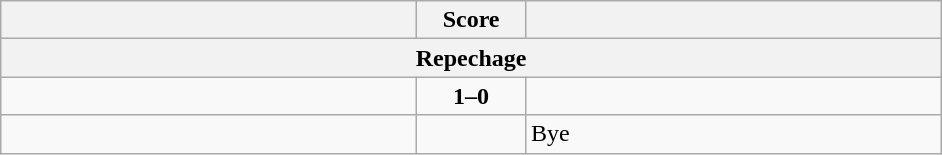<table class="wikitable" style="text-align: left;">
<tr>
<th align="right" width="270"></th>
<th width="65">Score</th>
<th align="left" width="270"></th>
</tr>
<tr>
<th colspan="3">Repechage</th>
</tr>
<tr>
<td><strong></strong></td>
<td align=center><strong>1–0</strong></td>
<td></td>
</tr>
<tr>
<td><strong></strong></td>
<td align=center></td>
<td>Bye</td>
</tr>
</table>
